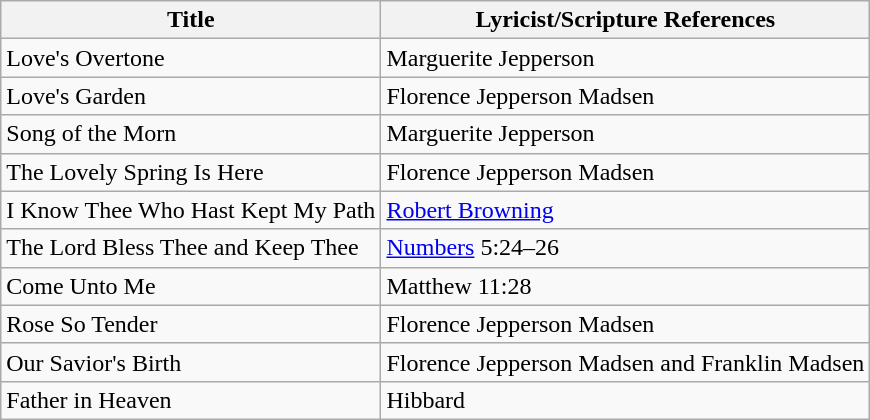<table class="wikitable">
<tr>
<th>Title</th>
<th>Lyricist/Scripture References</th>
</tr>
<tr>
<td>Love's Overtone</td>
<td>Marguerite Jepperson</td>
</tr>
<tr>
<td>Love's Garden</td>
<td>Florence Jepperson Madsen</td>
</tr>
<tr>
<td>Song of the Morn</td>
<td>Marguerite Jepperson</td>
</tr>
<tr>
<td>The Lovely Spring Is Here</td>
<td>Florence Jepperson Madsen</td>
</tr>
<tr>
<td>I Know Thee Who Hast Kept My Path</td>
<td><a href='#'>Robert Browning</a></td>
</tr>
<tr>
<td>The Lord Bless Thee and Keep Thee</td>
<td><a href='#'>Numbers</a> 5:24–26</td>
</tr>
<tr>
<td>Come Unto Me</td>
<td>Matthew 11:28</td>
</tr>
<tr>
<td>Rose So Tender</td>
<td>Florence Jepperson Madsen</td>
</tr>
<tr>
<td>Our Savior's Birth</td>
<td>Florence Jepperson Madsen and Franklin Madsen</td>
</tr>
<tr>
<td>Father in Heaven</td>
<td>Hibbard</td>
</tr>
</table>
